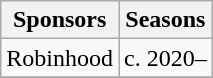<table class="wikitable collapsible">
<tr>
<th>Sponsors</th>
<th>Seasons</th>
</tr>
<tr>
<td>Robinhood</td>
<td>c. 2020–</td>
</tr>
<tr>
</tr>
</table>
